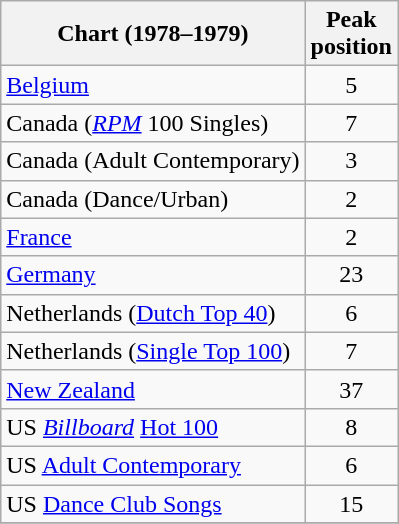<table class="wikitable sortable">
<tr>
<th align="left">Chart (1978–1979)</th>
<th align="left">Peak<br>position</th>
</tr>
<tr>
<td align="left"><a href='#'>Belgium</a></td>
<td style="text-align:center;">5</td>
</tr>
<tr>
<td align="left">Canada (<em><a href='#'>RPM</a></em> 100 Singles)</td>
<td style="text-align:center;">7</td>
</tr>
<tr>
<td align="left">Canada (Adult Contemporary)</td>
<td style="text-align:center;">3</td>
</tr>
<tr>
<td align="left">Canada (Dance/Urban)</td>
<td style="text-align:center;">2</td>
</tr>
<tr>
<td align="left"><a href='#'>France</a></td>
<td style="text-align:center;">2</td>
</tr>
<tr>
<td align="left"><a href='#'>Germany</a></td>
<td style="text-align:center;">23</td>
</tr>
<tr>
<td align="left">Netherlands (<a href='#'>Dutch Top 40</a>)</td>
<td style="text-align:center;">6</td>
</tr>
<tr>
<td align="left">Netherlands (<a href='#'>Single Top 100</a>)</td>
<td style="text-align:center;">7</td>
</tr>
<tr>
<td align="left"><a href='#'>New Zealand</a></td>
<td style="text-align:center;">37</td>
</tr>
<tr>
<td align="left">US <em><a href='#'>Billboard</a></em> <a href='#'>Hot 100</a></td>
<td style="text-align:center;">8</td>
</tr>
<tr>
<td align="left">US <a href='#'>Adult Contemporary</a></td>
<td style="text-align:center;">6</td>
</tr>
<tr>
<td align="left">US <a href='#'>Dance Club Songs</a></td>
<td style="text-align:center;">15</td>
</tr>
<tr>
</tr>
</table>
